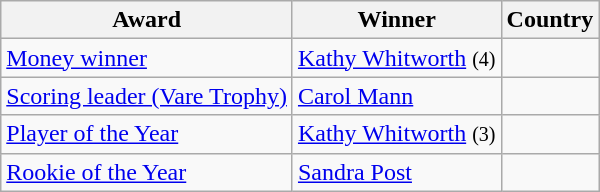<table class="wikitable">
<tr>
<th>Award</th>
<th>Winner</th>
<th>Country</th>
</tr>
<tr>
<td><a href='#'>Money winner</a></td>
<td><a href='#'>Kathy Whitworth</a> <small>(4)</small></td>
<td></td>
</tr>
<tr>
<td><a href='#'>Scoring leader (Vare Trophy)</a></td>
<td><a href='#'>Carol Mann</a></td>
<td></td>
</tr>
<tr>
<td><a href='#'>Player of the Year</a></td>
<td><a href='#'>Kathy Whitworth</a> <small>(3)</small></td>
<td></td>
</tr>
<tr>
<td><a href='#'>Rookie of the Year</a></td>
<td><a href='#'>Sandra Post</a></td>
<td></td>
</tr>
</table>
